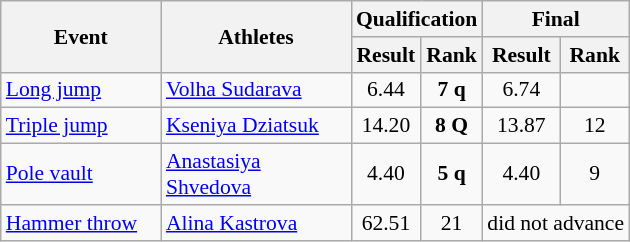<table class="wikitable" border="1" style="font-size:90%">
<tr>
<th rowspan="2" width=100>Event</th>
<th rowspan="2" width=120>Athletes</th>
<th colspan="2">Qualification</th>
<th colspan="2">Final</th>
</tr>
<tr>
<th>Result</th>
<th>Rank</th>
<th>Result</th>
<th>Rank</th>
</tr>
<tr>
<td><a href='#'>Long jump</a></td>
<td><a href='#'>Volha Sudarava</a></td>
<td align=center>6.44</td>
<td align=center><strong>7 q</strong></td>
<td align=center>6.74</td>
<td align=center></td>
</tr>
<tr>
<td><a href='#'>Triple jump</a></td>
<td><a href='#'>Kseniya Dziatsuk</a></td>
<td align=center>14.20</td>
<td align=center><strong>8 Q</strong></td>
<td align=center>13.87</td>
<td align=center>12</td>
</tr>
<tr>
<td><a href='#'>Pole vault</a></td>
<td><a href='#'>Anastasiya Shvedova</a></td>
<td align=center>4.40</td>
<td align=center><strong>5 q</strong></td>
<td align=center>4.40</td>
<td align=center>9</td>
</tr>
<tr>
<td><a href='#'>Hammer throw</a></td>
<td><a href='#'>Alina Kastrova</a></td>
<td align=center>62.51</td>
<td align=center>21</td>
<td align=center colspan="2">did not advance</td>
</tr>
</table>
